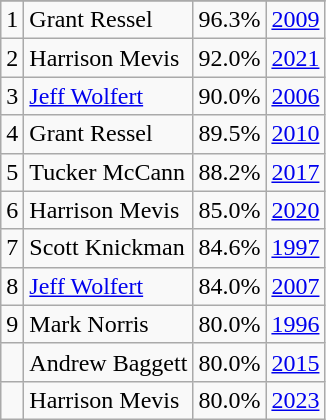<table class="wikitable">
<tr>
</tr>
<tr>
<td>1</td>
<td>Grant Ressel</td>
<td><abbr>96.3%</abbr></td>
<td><a href='#'>2009</a></td>
</tr>
<tr>
<td>2</td>
<td>Harrison Mevis</td>
<td><abbr>92.0%</abbr></td>
<td><a href='#'>2021</a></td>
</tr>
<tr>
<td>3</td>
<td><a href='#'>Jeff Wolfert</a></td>
<td><abbr>90.0%</abbr></td>
<td><a href='#'>2006</a></td>
</tr>
<tr>
<td>4</td>
<td>Grant Ressel</td>
<td><abbr>89.5%</abbr></td>
<td><a href='#'>2010</a></td>
</tr>
<tr>
<td>5</td>
<td>Tucker McCann</td>
<td><abbr>88.2%</abbr></td>
<td><a href='#'>2017</a></td>
</tr>
<tr>
<td>6</td>
<td>Harrison Mevis</td>
<td><abbr>85.0%</abbr></td>
<td><a href='#'>2020</a></td>
</tr>
<tr>
<td>7</td>
<td>Scott Knickman</td>
<td><abbr>84.6%</abbr></td>
<td><a href='#'>1997</a></td>
</tr>
<tr>
<td>8</td>
<td><a href='#'>Jeff Wolfert</a></td>
<td><abbr>84.0%</abbr></td>
<td><a href='#'>2007</a></td>
</tr>
<tr>
<td>9</td>
<td>Mark Norris</td>
<td><abbr>80.0%</abbr></td>
<td><a href='#'>1996</a></td>
</tr>
<tr>
<td></td>
<td>Andrew Baggett</td>
<td><abbr>80.0%</abbr></td>
<td><a href='#'>2015</a></td>
</tr>
<tr>
<td></td>
<td>Harrison Mevis</td>
<td><abbr>80.0%</abbr></td>
<td><a href='#'>2023</a></td>
</tr>
</table>
